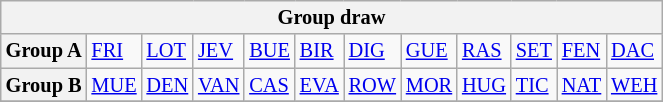<table class="wikitable" style="text-align:center; font-size:85%">
<tr>
<th colspan="12">Group draw</th>
</tr>
<tr>
<th>Group A</th>
<td align="left"> <a href='#'>FRI</a></td>
<td align="left"> <a href='#'>LOT</a></td>
<td align="left"> <a href='#'>JEV</a></td>
<td align="left"> <a href='#'>BUE</a></td>
<td align="left"> <a href='#'>BIR</a></td>
<td align="left"> <a href='#'>DIG</a></td>
<td align="left"> <a href='#'>GUE</a></td>
<td align="left"> <a href='#'>RAS</a></td>
<td align="left"> <a href='#'>SET</a></td>
<td align="left"> <a href='#'>FEN</a></td>
<td align="left"> <a href='#'>DAC</a></td>
</tr>
<tr>
<th>Group B</th>
<td align="left"> <a href='#'>MUE</a></td>
<td align="left"> <a href='#'>DEN</a></td>
<td align="left"> <a href='#'>VAN</a></td>
<td align="left"> <a href='#'>CAS</a></td>
<td align="left"> <a href='#'>EVA</a></td>
<td align="left"> <a href='#'>ROW</a></td>
<td align="left"> <a href='#'>MOR</a></td>
<td align="left"> <a href='#'>HUG</a></td>
<td align="left"> <a href='#'>TIC</a></td>
<td align="left"> <a href='#'>NAT</a></td>
<td align="left"> <a href='#'>WEH</a></td>
</tr>
<tr>
</tr>
</table>
